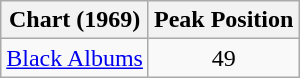<table class="wikitable">
<tr>
<th align="center">Chart (1969)</th>
<th align="center">Peak Position</th>
</tr>
<tr>
<td><a href='#'>Black Albums</a></td>
<td align="center">49</td>
</tr>
</table>
